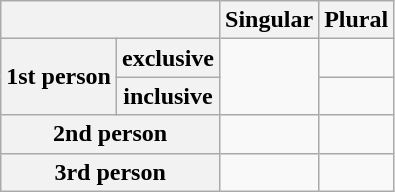<table class="wikitable" style="text-align: center;">
<tr>
<th colspan="2"></th>
<th>Singular</th>
<th>Plural</th>
</tr>
<tr>
<th rowspan="2">1st person</th>
<th>exclusive</th>
<td rowspan="2"></td>
<td></td>
</tr>
<tr>
<th>inclusive</th>
<td></td>
</tr>
<tr>
<th colspan="2">2nd person</th>
<td></td>
<td></td>
</tr>
<tr>
<th colspan="2">3rd person</th>
<td></td>
<td></td>
</tr>
</table>
